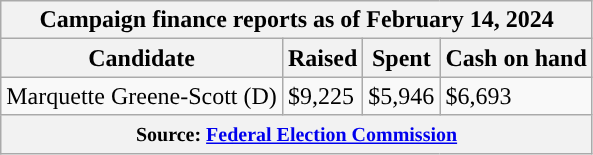<table class="wikitable sortable">
<tr>
<th colspan=4>Campaign finance reports as of February 14, 2024</th>
</tr>
<tr style="text-align:center;">
<th>Candidate</th>
<th>Raised</th>
<th>Spent</th>
<th>Cash on hand</th>
</tr>
<tr>
<td style="color:black;background-color:">Marquette Greene-Scott (D)</td>
<td>$9,225</td>
<td>$5,946</td>
<td>$6,693</td>
</tr>
<tr>
<th colspan="4"><small>Source: <a href='#'>Federal Election Commission</a></small></th>
</tr>
</table>
